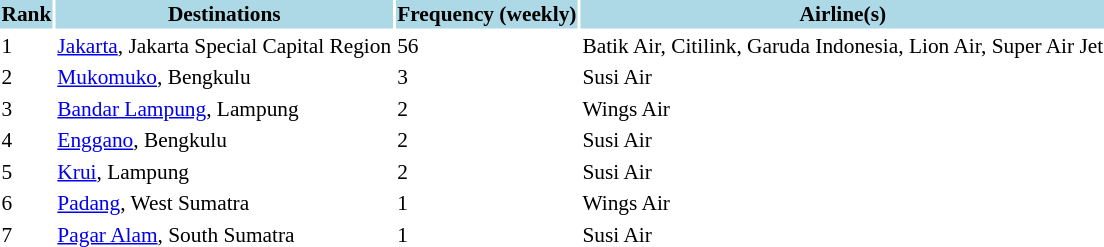<table class="sortable" style="font-size:89%; align=center;">
<tr style="background:lightblue;">
<th>Rank</th>
<th>Destinations</th>
<th>Frequency (weekly)</th>
<th>Airline(s)</th>
</tr>
<tr>
<td>1</td>
<td> <a href='#'>Jakarta</a>, Jakarta Special Capital Region</td>
<td>56</td>
<td>Batik Air, Citilink, Garuda Indonesia, Lion Air, Super Air Jet</td>
</tr>
<tr>
<td>2</td>
<td> <a href='#'>Mukomuko</a>, Bengkulu</td>
<td>3</td>
<td>Susi Air</td>
</tr>
<tr>
<td>3</td>
<td> <a href='#'>Bandar Lampung</a>, Lampung</td>
<td>2</td>
<td>Wings Air</td>
</tr>
<tr>
<td>4</td>
<td> <a href='#'>Enggano</a>, Bengkulu</td>
<td>2</td>
<td>Susi Air</td>
</tr>
<tr>
<td>5</td>
<td> <a href='#'>Krui</a>, Lampung</td>
<td>2</td>
<td>Susi Air</td>
</tr>
<tr>
<td>6</td>
<td> <a href='#'>Padang</a>, West Sumatra</td>
<td>1</td>
<td>Wings Air</td>
</tr>
<tr>
<td>7</td>
<td> <a href='#'>Pagar Alam</a>, South Sumatra</td>
<td>1</td>
<td>Susi Air</td>
</tr>
<tr>
</tr>
</table>
